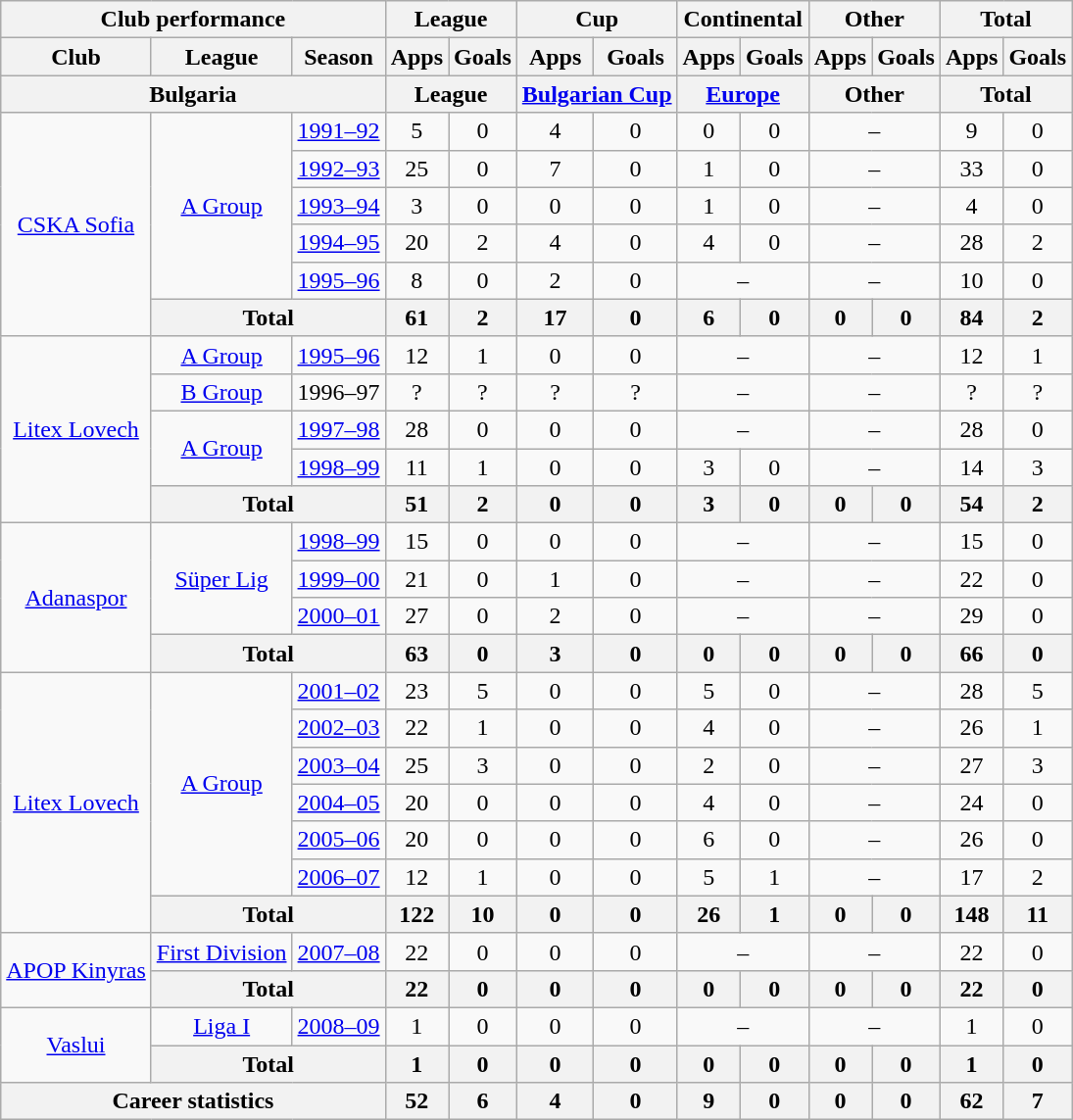<table class="wikitable" style="text-align: center">
<tr>
<th Colspan="3">Club performance</th>
<th Colspan="2">League</th>
<th Colspan="2">Cup</th>
<th Colspan="2">Continental</th>
<th Colspan="2">Other</th>
<th Colspan="3">Total</th>
</tr>
<tr>
<th>Club</th>
<th>League</th>
<th>Season</th>
<th>Apps</th>
<th>Goals</th>
<th>Apps</th>
<th>Goals</th>
<th>Apps</th>
<th>Goals</th>
<th>Apps</th>
<th>Goals</th>
<th>Apps</th>
<th>Goals</th>
</tr>
<tr>
<th Colspan="3">Bulgaria</th>
<th Colspan="2">League</th>
<th Colspan="2"><a href='#'>Bulgarian Cup</a></th>
<th Colspan="2"><a href='#'>Europe</a></th>
<th Colspan="2">Other</th>
<th Colspan="2">Total</th>
</tr>
<tr>
<td rowspan="6" valign="center"><a href='#'>CSKA Sofia</a></td>
<td rowspan="5"><a href='#'>A Group</a></td>
<td><a href='#'>1991–92</a></td>
<td>5</td>
<td>0</td>
<td>4</td>
<td>0</td>
<td>0</td>
<td>0</td>
<td colspan="2">–</td>
<td>9</td>
<td>0</td>
</tr>
<tr>
<td><a href='#'>1992–93</a></td>
<td>25</td>
<td>0</td>
<td>7</td>
<td>0</td>
<td>1</td>
<td>0</td>
<td colspan="2">–</td>
<td>33</td>
<td>0</td>
</tr>
<tr>
<td><a href='#'>1993–94</a></td>
<td>3</td>
<td>0</td>
<td>0</td>
<td>0</td>
<td>1</td>
<td>0</td>
<td colspan="2">–</td>
<td>4</td>
<td>0</td>
</tr>
<tr>
<td><a href='#'>1994–95</a></td>
<td>20</td>
<td>2</td>
<td>4</td>
<td>0</td>
<td>4</td>
<td>0</td>
<td colspan="2">–</td>
<td>28</td>
<td>2</td>
</tr>
<tr>
<td><a href='#'>1995–96</a></td>
<td>8</td>
<td>0</td>
<td>2</td>
<td>0</td>
<td colspan="2">–</td>
<td colspan="2">–</td>
<td>10</td>
<td>0</td>
</tr>
<tr>
<th colspan="2">Total</th>
<th>61</th>
<th>2</th>
<th>17</th>
<th>0</th>
<th>6</th>
<th>0</th>
<th>0</th>
<th>0</th>
<th>84</th>
<th>2</th>
</tr>
<tr>
<td rowspan="5" valign="center"><a href='#'>Litex Lovech</a></td>
<td><a href='#'>A Group</a></td>
<td><a href='#'>1995–96</a></td>
<td>12</td>
<td>1</td>
<td>0</td>
<td>0</td>
<td colspan="2">–</td>
<td colspan="2">–</td>
<td>12</td>
<td>1</td>
</tr>
<tr>
<td><a href='#'>B Group</a></td>
<td>1996–97</td>
<td>?</td>
<td>?</td>
<td>?</td>
<td>?</td>
<td colspan="2">–</td>
<td colspan="2">–</td>
<td>?</td>
<td>?</td>
</tr>
<tr>
<td rowspan="2"><a href='#'>A Group</a></td>
<td><a href='#'>1997–98</a></td>
<td>28</td>
<td>0</td>
<td>0</td>
<td>0</td>
<td colspan="2">–</td>
<td colspan="2">–</td>
<td>28</td>
<td>0</td>
</tr>
<tr>
<td><a href='#'>1998–99</a></td>
<td>11</td>
<td>1</td>
<td>0</td>
<td>0</td>
<td>3</td>
<td>0</td>
<td colspan="2">–</td>
<td>14</td>
<td>3</td>
</tr>
<tr>
<th colspan="2">Total</th>
<th>51</th>
<th>2</th>
<th>0</th>
<th>0</th>
<th>3</th>
<th>0</th>
<th>0</th>
<th>0</th>
<th>54</th>
<th>2</th>
</tr>
<tr>
<td rowspan="4" valign="center"><a href='#'>Adanaspor</a></td>
<td rowspan="3"><a href='#'>Süper Lig</a></td>
<td><a href='#'>1998–99</a></td>
<td>15</td>
<td>0</td>
<td>0</td>
<td>0</td>
<td colspan="2">–</td>
<td colspan="2">–</td>
<td>15</td>
<td>0</td>
</tr>
<tr>
<td><a href='#'>1999–00</a></td>
<td>21</td>
<td>0</td>
<td>1</td>
<td>0</td>
<td colspan="2">–</td>
<td colspan="2">–</td>
<td>22</td>
<td>0</td>
</tr>
<tr>
<td><a href='#'>2000–01</a></td>
<td>27</td>
<td>0</td>
<td>2</td>
<td>0</td>
<td colspan="2">–</td>
<td colspan="2">–</td>
<td>29</td>
<td>0</td>
</tr>
<tr>
<th colspan="2">Total</th>
<th>63</th>
<th>0</th>
<th>3</th>
<th>0</th>
<th>0</th>
<th>0</th>
<th>0</th>
<th>0</th>
<th>66</th>
<th>0</th>
</tr>
<tr>
<td rowspan="7" valign="center"><a href='#'>Litex Lovech</a></td>
<td rowspan="6"><a href='#'>A Group</a></td>
<td><a href='#'>2001–02</a></td>
<td>23</td>
<td>5</td>
<td>0</td>
<td>0</td>
<td>5</td>
<td>0</td>
<td colspan="2">–</td>
<td>28</td>
<td>5</td>
</tr>
<tr>
<td><a href='#'>2002–03</a></td>
<td>22</td>
<td>1</td>
<td>0</td>
<td>0</td>
<td>4</td>
<td>0</td>
<td colspan="2">–</td>
<td>26</td>
<td>1</td>
</tr>
<tr>
<td><a href='#'>2003–04</a></td>
<td>25</td>
<td>3</td>
<td>0</td>
<td>0</td>
<td>2</td>
<td>0</td>
<td colspan="2">–</td>
<td>27</td>
<td>3</td>
</tr>
<tr>
<td><a href='#'>2004–05</a></td>
<td>20</td>
<td>0</td>
<td>0</td>
<td>0</td>
<td>4</td>
<td>0</td>
<td colspan="2">–</td>
<td>24</td>
<td>0</td>
</tr>
<tr>
<td><a href='#'>2005–06</a></td>
<td>20</td>
<td>0</td>
<td>0</td>
<td>0</td>
<td>6</td>
<td>0</td>
<td colspan="2">–</td>
<td>26</td>
<td>0</td>
</tr>
<tr>
<td><a href='#'>2006–07</a></td>
<td>12</td>
<td>1</td>
<td>0</td>
<td>0</td>
<td>5</td>
<td>1</td>
<td colspan="2">–</td>
<td>17</td>
<td>2</td>
</tr>
<tr>
<th colspan="2">Total</th>
<th>122</th>
<th>10</th>
<th>0</th>
<th>0</th>
<th>26</th>
<th>1</th>
<th>0</th>
<th>0</th>
<th>148</th>
<th>11</th>
</tr>
<tr>
<td rowspan="2" valign="center"><a href='#'>APOP Kinyras</a></td>
<td><a href='#'>First Division</a></td>
<td><a href='#'>2007–08</a></td>
<td>22</td>
<td>0</td>
<td>0</td>
<td>0</td>
<td colspan="2">–</td>
<td colspan="2">–</td>
<td>22</td>
<td>0</td>
</tr>
<tr>
<th colspan="2">Total</th>
<th>22</th>
<th>0</th>
<th>0</th>
<th>0</th>
<th>0</th>
<th>0</th>
<th>0</th>
<th>0</th>
<th>22</th>
<th>0</th>
</tr>
<tr>
<td rowspan="2" valign="center"><a href='#'>Vaslui</a></td>
<td><a href='#'>Liga I</a></td>
<td><a href='#'>2008–09</a></td>
<td>1</td>
<td>0</td>
<td>0</td>
<td>0</td>
<td colspan="2">–</td>
<td colspan="2">–</td>
<td>1</td>
<td>0</td>
</tr>
<tr>
<th colspan="2">Total</th>
<th>1</th>
<th>0</th>
<th>0</th>
<th>0</th>
<th>0</th>
<th>0</th>
<th>0</th>
<th>0</th>
<th>1</th>
<th>0</th>
</tr>
<tr>
<th colspan="3">Career statistics</th>
<th>52</th>
<th>6</th>
<th>4</th>
<th>0</th>
<th>9</th>
<th>0</th>
<th>0</th>
<th>0</th>
<th>62</th>
<th>7</th>
</tr>
</table>
